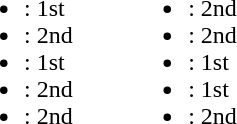<table border="0" cellpadding="2">
<tr valign="top">
<td><br><ul><li> :  1st</li><li> :  2nd</li><li> :  1st</li><li> :  2nd</li><li> :  2nd</li></ul></td>
<td width="25"> </td>
<td valign="top"><br><ul><li> :  2nd</li><li> :  2nd</li><li> :  1st</li><li> :  1st</li><li> :  2nd</li></ul></td>
</tr>
</table>
